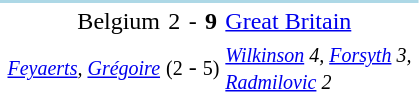<table>
<tr>
<th colspan=7 style="background: lightblue;"></th>
</tr>
<tr>
<td></td>
<td align=right>Belgium</td>
<td align=center>2</td>
<td align=center>-</td>
<td align=center><strong>9</strong></td>
<td><a href='#'>Great Britain</a></td>
<td></td>
</tr>
<tr>
<td></td>
<td align=right><small><em><a href='#'>Feyaerts</a>, <a href='#'>Grégoire</a></em></small></td>
<td align=center><small>(2</small></td>
<td align=center>-</td>
<td align=center><small>5)</small></td>
<td><small><em><a href='#'>Wilkinson</a> 4, <a href='#'>Forsyth</a> 3,<br> <a href='#'>Radmilovic</a> 2</em></small></td>
</tr>
</table>
